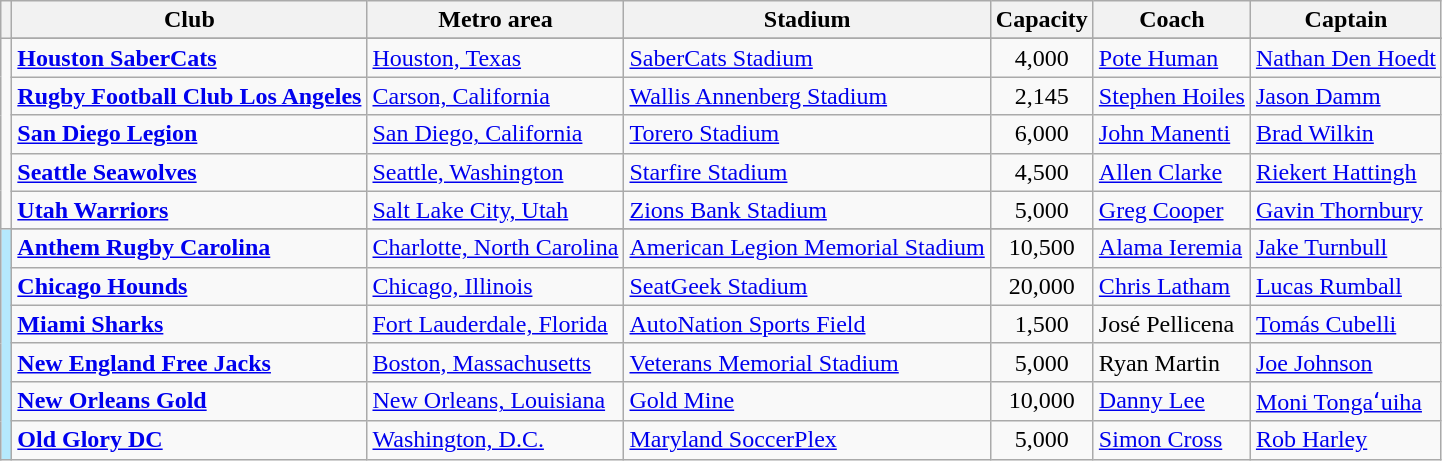<table class="wikitable sortable">
<tr>
<th></th>
<th>Club</th>
<th>Metro area</th>
<th>Stadium</th>
<th>Capacity</th>
<th>Coach</th>
<th>Captain</th>
</tr>
<tr>
<td rowspan="6" align=center></td>
</tr>
<tr>
<td><strong><a href='#'>Houston SaberCats</a></strong></td>
<td><a href='#'>Houston, Texas</a></td>
<td><a href='#'>SaberCats Stadium</a></td>
<td align="center">4,000</td>
<td> <a href='#'>Pote Human</a></td>
<td> <a href='#'>Nathan Den Hoedt</a></td>
</tr>
<tr>
<td><strong><a href='#'>Rugby Football Club Los Angeles</a></strong></td>
<td><a href='#'>Carson, California</a></td>
<td><a href='#'>Wallis Annenberg Stadium</a></td>
<td align="center">2,145</td>
<td> <a href='#'>Stephen Hoiles</a></td>
<td> <a href='#'>Jason Damm</a></td>
</tr>
<tr>
<td><strong><a href='#'>San Diego Legion</a></strong></td>
<td><a href='#'>San Diego, California</a></td>
<td><a href='#'>Torero Stadium</a></td>
<td style="text-align:center;">6,000</td>
<td> <a href='#'>John Manenti</a></td>
<td> <a href='#'>Brad Wilkin</a></td>
</tr>
<tr>
<td><strong><a href='#'>Seattle Seawolves</a></strong></td>
<td><a href='#'>Seattle, Washington</a></td>
<td><a href='#'>Starfire Stadium</a></td>
<td style="text-align:center;">4,500</td>
<td> <a href='#'>Allen Clarke</a></td>
<td> <a href='#'>Riekert Hattingh</a></td>
</tr>
<tr>
<td><strong><a href='#'>Utah Warriors</a></strong></td>
<td><a href='#'>Salt Lake City, Utah</a></td>
<td><a href='#'>Zions Bank Stadium</a></td>
<td style="text-align:center;">5,000</td>
<td> <a href='#'>Greg Cooper</a></td>
<td> <a href='#'>Gavin Thornbury</a></td>
</tr>
<tr>
<td rowspan="7" align=center style="background:#b5e9fd"></td>
</tr>
<tr>
<td><strong><a href='#'>Anthem Rugby Carolina</a></strong></td>
<td><a href='#'>Charlotte, North Carolina</a></td>
<td><a href='#'>American Legion Memorial Stadium</a></td>
<td align="center">10,500</td>
<td> <a href='#'>Alama Ieremia</a></td>
<td> <a href='#'>Jake Turnbull</a></td>
</tr>
<tr>
<td><strong><a href='#'>Chicago Hounds</a></strong></td>
<td><a href='#'>Chicago, Illinois</a></td>
<td><a href='#'>SeatGeek Stadium</a></td>
<td align="center">20,000</td>
<td> <a href='#'>Chris Latham</a></td>
<td> <a href='#'>Lucas Rumball</a></td>
</tr>
<tr>
<td><strong><a href='#'>Miami Sharks</a></strong></td>
<td><a href='#'>Fort Lauderdale, Florida</a></td>
<td><a href='#'>AutoNation Sports Field</a></td>
<td align="center">1,500</td>
<td> José Pellicena</td>
<td> <a href='#'>Tomás Cubelli</a></td>
</tr>
<tr>
<td><strong><a href='#'>New England Free Jacks</a></strong></td>
<td><a href='#'>Boston, Massachusetts</a></td>
<td><a href='#'>Veterans Memorial Stadium</a></td>
<td align="center">5,000</td>
<td> Ryan Martin</td>
<td> <a href='#'>Joe Johnson</a></td>
</tr>
<tr>
<td><strong><a href='#'>New Orleans Gold</a></strong></td>
<td><a href='#'>New Orleans, Louisiana</a></td>
<td style="padding-right:2px;"><a href='#'>Gold Mine</a></td>
<td align="center">10,000</td>
<td> <a href='#'>Danny Lee</a></td>
<td> <a href='#'>Moni Tongaʻuiha</a></td>
</tr>
<tr>
<td><strong><a href='#'>Old Glory DC</a></strong></td>
<td><a href='#'>Washington, D.C.</a></td>
<td><a href='#'>Maryland SoccerPlex</a></td>
<td align="center">5,000</td>
<td> <a href='#'>Simon Cross</a></td>
<td> <a href='#'>Rob Harley</a></td>
</tr>
</table>
